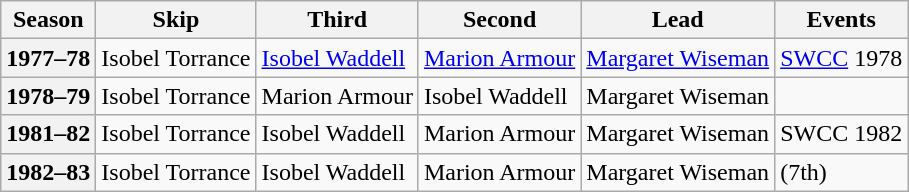<table class="wikitable">
<tr>
<th scope="col">Season</th>
<th scope="col">Skip</th>
<th scope="col">Third</th>
<th scope="col">Second</th>
<th scope="col">Lead</th>
<th scope="col">Events</th>
</tr>
<tr>
<th scope="row">1977–78</th>
<td>Isobel Torrance</td>
<td><a href='#'>Isobel Waddell</a></td>
<td><a href='#'>Marion Armour</a></td>
<td><a href='#'>Margaret Wiseman</a></td>
<td><a href='#'>SWCC</a> 1978 </td>
</tr>
<tr>
<th scope="row">1978–79</th>
<td>Isobel Torrance</td>
<td>Marion Armour</td>
<td>Isobel Waddell</td>
<td>Margaret Wiseman</td>
<td> </td>
</tr>
<tr>
<th scope="row">1981–82</th>
<td>Isobel Torrance</td>
<td>Isobel Waddell</td>
<td>Marion Armour</td>
<td>Margaret Wiseman</td>
<td>SWCC 1982 <br> </td>
</tr>
<tr>
<th scope="row">1982–83</th>
<td>Isobel Torrance</td>
<td>Isobel Waddell</td>
<td>Marion Armour</td>
<td>Margaret Wiseman</td>
<td> (7th)</td>
</tr>
</table>
